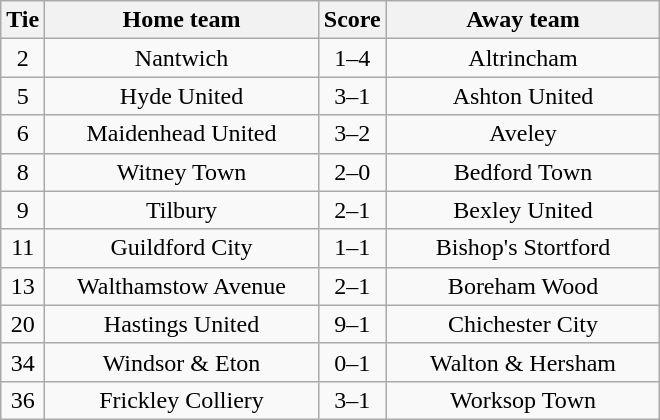<table class="wikitable" style="text-align:center;">
<tr>
<th width=20>Tie</th>
<th width=175>Home team</th>
<th width=20>Score</th>
<th width=175>Away team</th>
</tr>
<tr>
<td>2</td>
<td>Nantwich</td>
<td>1–4</td>
<td>Altrincham</td>
</tr>
<tr>
<td>5</td>
<td>Hyde United</td>
<td>3–1</td>
<td>Ashton United</td>
</tr>
<tr>
<td>6</td>
<td>Maidenhead United</td>
<td>3–2</td>
<td>Aveley</td>
</tr>
<tr>
<td>8</td>
<td>Witney Town</td>
<td>2–0</td>
<td>Bedford Town</td>
</tr>
<tr>
<td>9</td>
<td>Tilbury</td>
<td>2–1</td>
<td>Bexley United</td>
</tr>
<tr>
<td>11</td>
<td>Guildford City</td>
<td>1–1</td>
<td>Bishop's Stortford</td>
</tr>
<tr>
<td>13</td>
<td>Walthamstow Avenue</td>
<td>2–1</td>
<td>Boreham Wood</td>
</tr>
<tr>
<td>20</td>
<td>Hastings United</td>
<td>9–1</td>
<td>Chichester City</td>
</tr>
<tr>
<td>34</td>
<td>Windsor & Eton</td>
<td>0–1</td>
<td>Walton & Hersham</td>
</tr>
<tr>
<td>36</td>
<td>Frickley Colliery</td>
<td>3–1</td>
<td>Worksop Town</td>
</tr>
</table>
